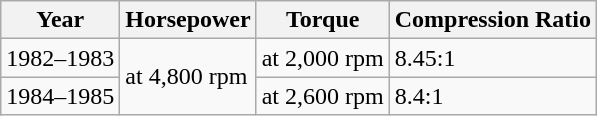<table class=wikitable>
<tr>
<th>Year</th>
<th>Horsepower</th>
<th>Torque</th>
<th>Compression Ratio</th>
</tr>
<tr>
<td>1982–1983</td>
<td rowspan=2> at 4,800 rpm</td>
<td> at 2,000 rpm</td>
<td>8.45:1</td>
</tr>
<tr>
<td>1984–1985</td>
<td> at 2,600 rpm</td>
<td>8.4:1</td>
</tr>
</table>
